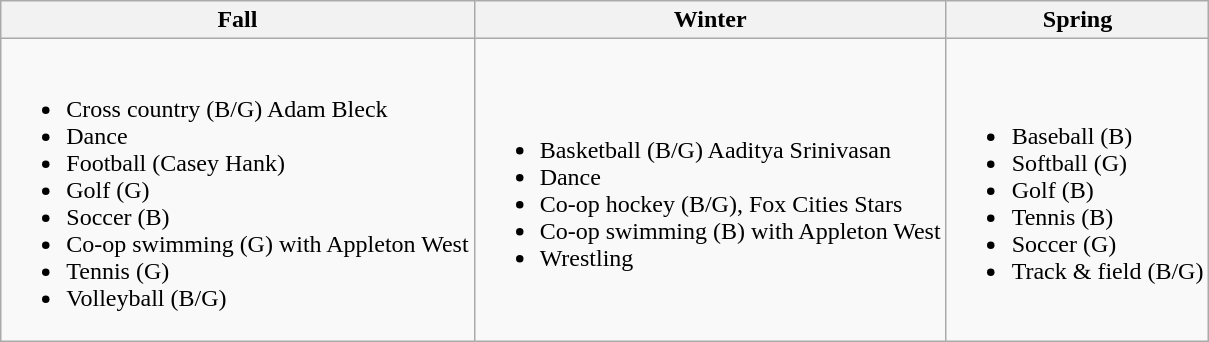<table class="wikitable">
<tr>
<th>Fall</th>
<th>Winter</th>
<th>Spring</th>
</tr>
<tr>
<td><br><ul><li>Cross country (B/G) Adam Bleck</li><li>Dance</li><li>Football (Casey Hank)</li><li>Golf (G)</li><li>Soccer (B)</li><li>Co-op swimming (G) with Appleton West</li><li>Tennis (G)</li><li>Volleyball (B/G)</li></ul></td>
<td><br><ul><li>Basketball (B/G) Aaditya Srinivasan</li><li>Dance</li><li>Co-op hockey (B/G), Fox Cities Stars</li><li>Co-op swimming (B) with Appleton West</li><li>Wrestling</li></ul></td>
<td><br><ul><li>Baseball (B)</li><li>Softball (G)</li><li>Golf (B)</li><li>Tennis (B)</li><li>Soccer (G)</li><li>Track & field (B/G)</li></ul></td>
</tr>
</table>
